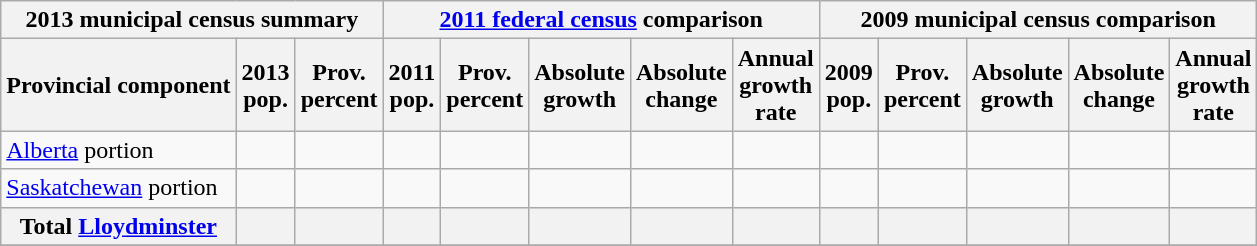<table class="wikitable sortable">
<tr>
<th colspan=3 class=unsortable>2013 municipal census summary</th>
<th colspan=5 class=unsortable><a href='#'>2011 federal census</a> comparison</th>
<th colspan=5 class=unsortable>2009 municipal census comparison</th>
</tr>
<tr>
<th>Provincial component</th>
<th>2013<br>pop.</th>
<th>Prov.<br>percent</th>
<th>2011<br>pop.<br></th>
<th>Prov.<br>percent</th>
<th>Absolute<br>growth</th>
<th>Absolute<br>change</th>
<th>Annual<br>growth<br>rate</th>
<th>2009<br>pop.<br></th>
<th>Prov.<br>percent</th>
<th>Absolute<br>growth</th>
<th>Absolute<br>change</th>
<th>Annual<br>growth<br>rate</th>
</tr>
<tr>
<td><a href='#'>Alberta</a> portion</td>
<td align=center></td>
<td align=center></td>
<td align=center></td>
<td align=center></td>
<td align=center></td>
<td align=center></td>
<td align=center></td>
<td align=center></td>
<td align=center></td>
<td align=center></td>
<td align=center></td>
<td align=center></td>
</tr>
<tr>
<td><a href='#'>Saskatchewan</a> portion</td>
<td align=center></td>
<td align=center></td>
<td align=center></td>
<td align=center></td>
<td align=center></td>
<td align=center></td>
<td align=center></td>
<td align=center></td>
<td align=center></td>
<td align=center></td>
<td align=center></td>
<td align=center></td>
</tr>
<tr class="sortbottom">
<th>Total <a href='#'>Lloydminster</a></th>
<th align=center></th>
<th align=center></th>
<th align=center></th>
<th align=center></th>
<th align=center></th>
<th align=center></th>
<th align=center></th>
<th align=center></th>
<th align=center></th>
<th align=center></th>
<th align=center></th>
<th align=center></th>
</tr>
<tr>
</tr>
</table>
